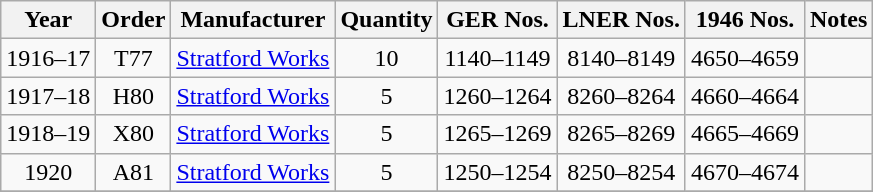<table class=wikitable style=text-align:center>
<tr>
<th>Year</th>
<th>Order</th>
<th>Manufacturer</th>
<th>Quantity</th>
<th>GER Nos.</th>
<th>LNER Nos.</th>
<th>1946 Nos.</th>
<th>Notes</th>
</tr>
<tr>
<td>1916–17</td>
<td>T77</td>
<td><a href='#'>Stratford Works</a></td>
<td>10</td>
<td>1140–1149</td>
<td>8140–8149</td>
<td>4650–4659</td>
<td></td>
</tr>
<tr>
<td>1917–18</td>
<td>H80</td>
<td><a href='#'>Stratford Works</a></td>
<td>5</td>
<td>1260–1264</td>
<td>8260–8264</td>
<td>4660–4664</td>
<td></td>
</tr>
<tr>
<td>1918–19</td>
<td>X80</td>
<td><a href='#'>Stratford Works</a></td>
<td>5</td>
<td>1265–1269</td>
<td>8265–8269</td>
<td>4665–4669</td>
<td></td>
</tr>
<tr>
<td>1920</td>
<td>A81</td>
<td><a href='#'>Stratford Works</a></td>
<td>5</td>
<td>1250–1254</td>
<td>8250–8254</td>
<td>4670–4674</td>
<td></td>
</tr>
<tr>
</tr>
</table>
